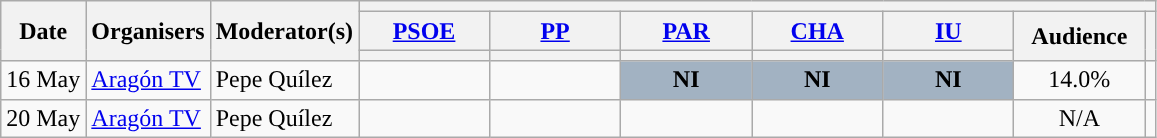<table class="wikitable" style="text-align:center;">
<tr>
<th rowspan="3">Date</th>
<th rowspan="3">Organisers</th>
<th rowspan="3">Moderator(s)</th>
<th colspan="7">    </th>
</tr>
<tr>
<th scope="col" style="width:5em;"><a href='#'>PSOE</a></th>
<th scope="col" style="width:5em;"><a href='#'>PP</a></th>
<th scope="col" style="width:5em;"><a href='#'>PAR</a></th>
<th scope="col" style="width:5em;"><a href='#'>CHA</a></th>
<th scope="col" style="width:5em;"><a href='#'>IU</a></th>
<th rowspan="2" scope="col" style="width:5em;">Audience</th>
<th rowspan="2"></th>
</tr>
<tr>
<th style="color:inherit;background:"></th>
<th style="color:inherit;background:"></th>
<th style="color:inherit;background:"></th>
<th style="color:inherit;background:"></th>
<th style="color:inherit;background:"></th>
</tr>
<tr>
<td style="white-space:nowrap; text-align:left;">16 May</td>
<td style="white-space:nowrap; text-align:left;"><a href='#'>Aragón TV</a></td>
<td style="white-space:nowrap; text-align:left;">Pepe Quílez</td>
<td></td>
<td></td>
<td style="background:#A2B2C2;"><strong>NI</strong></td>
<td style="background:#A2B2C2;"><strong>NI</strong></td>
<td style="background:#A2B2C2;"><strong>NI</strong></td>
<td>14.0%<br></td>
<td><br></td>
</tr>
<tr>
<td style="white-space:nowrap; text-align:left;">20 May</td>
<td style="white-space:nowrap; text-align:left;"><a href='#'>Aragón TV</a></td>
<td style="white-space:nowrap; text-align:left;">Pepe Quílez</td>
<td></td>
<td></td>
<td></td>
<td></td>
<td></td>
<td>N/A</td>
<td></td>
</tr>
</table>
